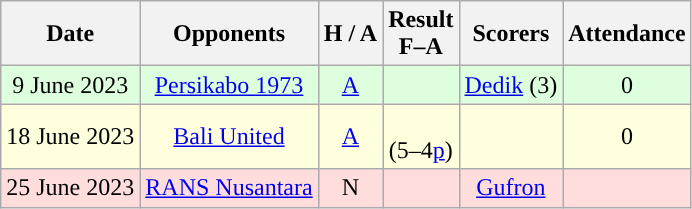<table class="wikitable" style="text-align:center">
<tr>
<th>Date</th>
<th>Opponents</th>
<th>H / A</th>
<th>Result<br>F–A</th>
<th>Scorers</th>
<th>Attendance</th>
</tr>
<tr style="background:#ddffdd">
<td>9 June 2023</td>
<td><a href='#'>Persikabo 1973</a></td>
<td><a href='#'>A</a></td>
<td></td>
<td><a href='#'>Dedik</a> (3)</td>
<td>0</td>
</tr>
<tr style="background:#ffffdd">
<td>18 June 2023</td>
<td><a href='#'>Bali United</a></td>
<td><a href='#'>A</a></td>
<td><br>(5–4<a href='#'>p</a>)</td>
<td></td>
<td>0</td>
</tr>
<tr style="background:#ffdddd">
<td>25 June 2023</td>
<td><a href='#'>RANS Nusantara</a></td>
<td>N</td>
<td></td>
<td><a href='#'>Gufron</a></td>
<td></td>
</tr>
</table>
